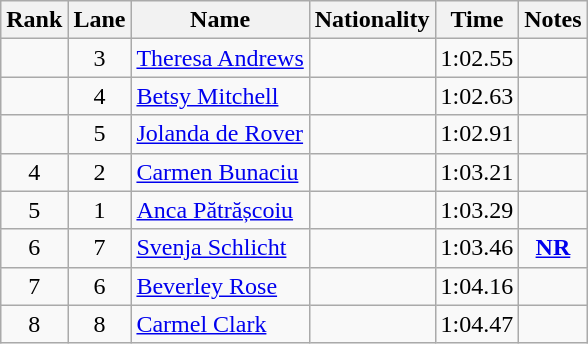<table class="wikitable sortable" style="text-align:center">
<tr>
<th>Rank</th>
<th>Lane</th>
<th>Name</th>
<th>Nationality</th>
<th>Time</th>
<th>Notes</th>
</tr>
<tr>
<td></td>
<td>3</td>
<td align=left><a href='#'>Theresa Andrews</a></td>
<td align=left></td>
<td>1:02.55</td>
<td></td>
</tr>
<tr>
<td></td>
<td>4</td>
<td align=left><a href='#'>Betsy Mitchell</a></td>
<td align=left></td>
<td>1:02.63</td>
<td></td>
</tr>
<tr>
<td></td>
<td>5</td>
<td align=left><a href='#'>Jolanda de Rover</a></td>
<td align=left></td>
<td>1:02.91</td>
<td></td>
</tr>
<tr>
<td>4</td>
<td>2</td>
<td align=left><a href='#'>Carmen Bunaciu</a></td>
<td align=left></td>
<td>1:03.21</td>
<td></td>
</tr>
<tr>
<td>5</td>
<td>1</td>
<td align=left><a href='#'>Anca Pătrășcoiu</a></td>
<td align=left></td>
<td>1:03.29</td>
<td></td>
</tr>
<tr>
<td>6</td>
<td>7</td>
<td align=left><a href='#'>Svenja Schlicht</a></td>
<td align=left></td>
<td>1:03.46</td>
<td><strong><a href='#'>NR</a></strong></td>
</tr>
<tr>
<td>7</td>
<td>6</td>
<td align=left><a href='#'>Beverley Rose</a></td>
<td align=left></td>
<td>1:04.16</td>
<td></td>
</tr>
<tr>
<td>8</td>
<td>8</td>
<td align=left><a href='#'>Carmel Clark</a></td>
<td align=left></td>
<td>1:04.47</td>
<td></td>
</tr>
</table>
